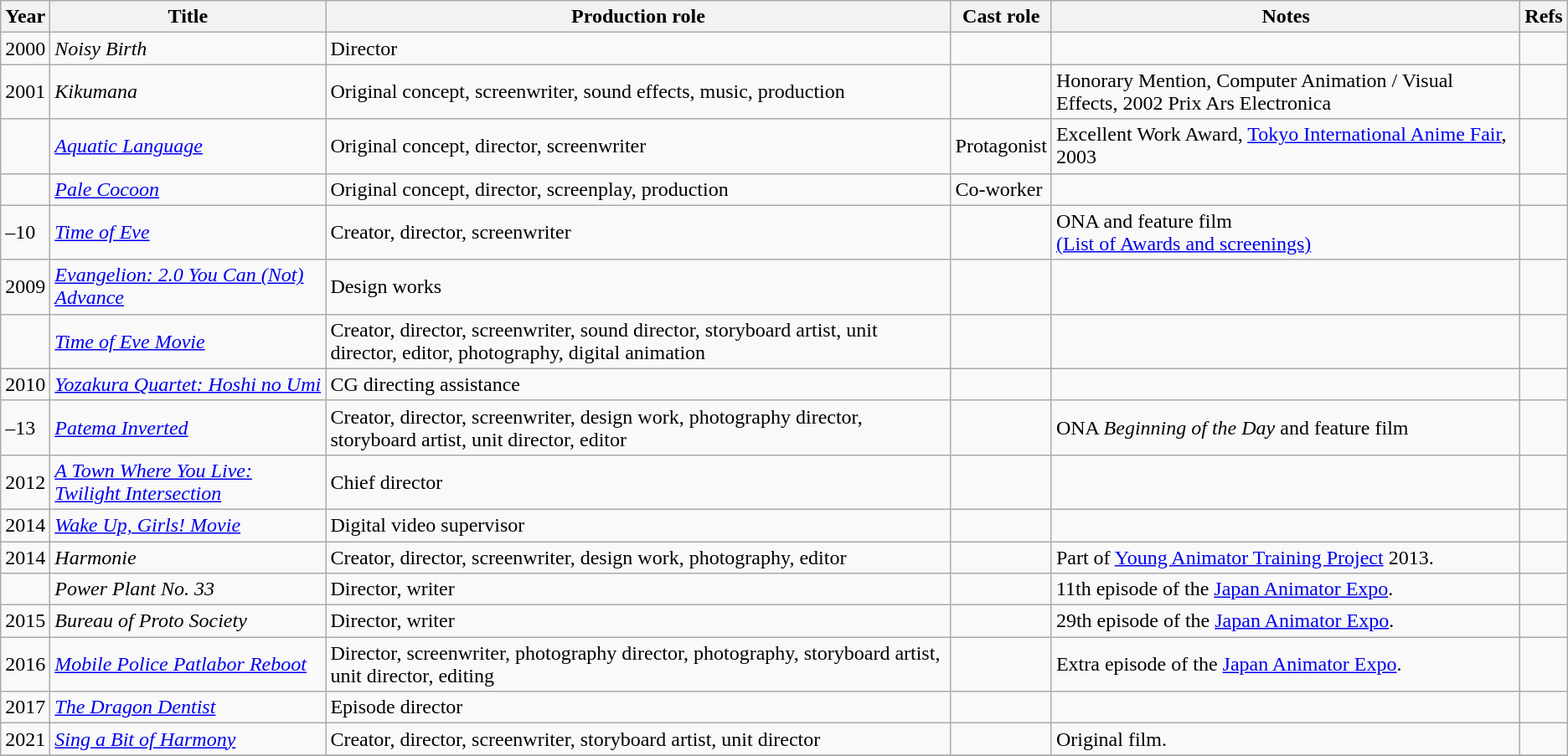<table class="wikitable">
<tr>
<th>Year</th>
<th>Title</th>
<th>Production role</th>
<th>Cast role</th>
<th>Notes</th>
<th>Refs</th>
</tr>
<tr>
<td>2000</td>
<td><em>Noisy Birth</em></td>
<td>Director</td>
<td> </td>
<td> </td>
<td></td>
</tr>
<tr>
<td>2001</td>
<td><em>Kikumana</em></td>
<td>Original concept, screenwriter, sound effects, music, production</td>
<td> </td>
<td>Honorary Mention, Computer Animation / Visual Effects, 2002 Prix Ars Electronica</td>
<td></td>
</tr>
<tr>
<td></td>
<td><em><a href='#'>Aquatic Language</a></em></td>
<td>Original concept, director, screenwriter</td>
<td>Protagonist</td>
<td>Excellent Work Award, <a href='#'>Tokyo International Anime Fair</a>, 2003</td>
<td></td>
</tr>
<tr>
<td></td>
<td><em><a href='#'>Pale Cocoon</a></em></td>
<td>Original concept, director, screenplay, production</td>
<td>Co-worker</td>
<td> </td>
<td></td>
</tr>
<tr>
<td>–10</td>
<td><em><a href='#'>Time of Eve</a></em></td>
<td>Creator, director, screenwriter</td>
<td> </td>
<td>ONA and feature film<br> <a href='#'>(List of Awards and screenings)</a></td>
<td> </td>
</tr>
<tr>
<td>2009</td>
<td><em><a href='#'>Evangelion: 2.0 You Can (Not) Advance</a></em></td>
<td>Design works</td>
<td> </td>
<td> </td>
<td> </td>
</tr>
<tr>
<td></td>
<td><em><a href='#'>Time of Eve Movie</a></em></td>
<td>Creator, director, screenwriter, sound director, storyboard artist, unit director, editor, photography, digital animation</td>
<td> </td>
<td> </td>
<td> </td>
</tr>
<tr>
<td>2010</td>
<td><em><a href='#'>Yozakura Quartet: Hoshi no Umi</a></em></td>
<td>CG directing assistance</td>
<td> </td>
<td> </td>
<td> </td>
</tr>
<tr>
<td>–13</td>
<td><em><a href='#'>Patema Inverted</a></em></td>
<td>Creator, director, screenwriter, design work, photography director, storyboard artist, unit director, editor</td>
<td> </td>
<td>ONA <em>Beginning of the Day</em> and feature film</td>
<td></td>
</tr>
<tr>
<td>2012</td>
<td><em><a href='#'>A Town Where You Live: Twilight Intersection</a></em></td>
<td>Chief director</td>
<td> </td>
<td> </td>
<td> </td>
</tr>
<tr>
<td>2014</td>
<td><em><a href='#'>Wake Up, Girls! Movie</a></em></td>
<td>Digital video supervisor</td>
<td> </td>
<td> </td>
<td> </td>
</tr>
<tr>
<td>2014</td>
<td><em>Harmonie</em></td>
<td>Creator, director, screenwriter, design work, photography, editor</td>
<td> </td>
<td>Part of <a href='#'>Young Animator Training Project</a> 2013.</td>
<td> </td>
</tr>
<tr>
<td></td>
<td><em>Power Plant No. 33</em></td>
<td>Director, writer</td>
<td> </td>
<td>11th episode of the <a href='#'>Japan Animator Expo</a>.</td>
<td></td>
</tr>
<tr>
<td>2015</td>
<td><em>Bureau of Proto Society</em></td>
<td>Director, writer</td>
<td> </td>
<td>29th episode of the <a href='#'>Japan Animator Expo</a>.</td>
<td></td>
</tr>
<tr>
<td>2016</td>
<td><em><a href='#'>Mobile Police Patlabor Reboot</a></em></td>
<td>Director, screenwriter, photography director, photography, storyboard artist, unit director, editing</td>
<td> </td>
<td>Extra episode of the <a href='#'>Japan Animator Expo</a>.</td>
<td></td>
</tr>
<tr>
<td>2017</td>
<td><em><a href='#'>The Dragon Dentist</a></em></td>
<td>Episode director</td>
<td> </td>
<td> </td>
<td> </td>
</tr>
<tr>
<td>2021</td>
<td><em><a href='#'>Sing a Bit of Harmony</a></em></td>
<td>Creator, director, screenwriter, storyboard artist, unit director</td>
<td> </td>
<td>Original film.</td>
<td></td>
</tr>
<tr>
</tr>
</table>
